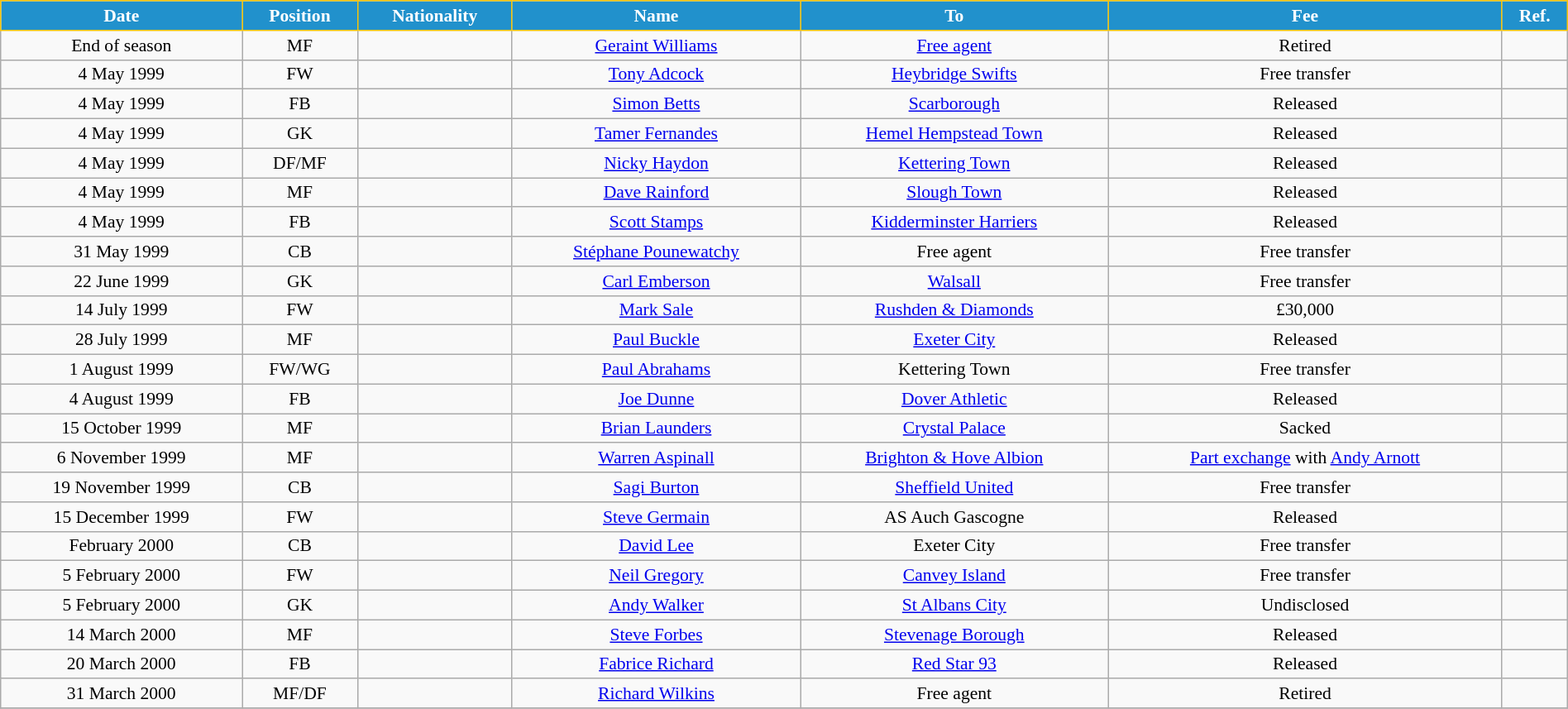<table class="wikitable" style="text-align:center; font-size:90%; width:100%;">
<tr>
<th style="background:#2191CC; color:white; border:1px solid #F7C408; text-align:center;">Date</th>
<th style="background:#2191CC; color:white; border:1px solid #F7C408; text-align:center;">Position</th>
<th style="background:#2191CC; color:white; border:1px solid #F7C408; text-align:center;">Nationality</th>
<th style="background:#2191CC; color:white; border:1px solid #F7C408; text-align:center;">Name</th>
<th style="background:#2191CC; color:white; border:1px solid #F7C408; text-align:center;">To</th>
<th style="background:#2191CC; color:white; border:1px solid #F7C408; text-align:center;">Fee</th>
<th style="background:#2191CC; color:white; border:1px solid #F7C408; text-align:center;">Ref.</th>
</tr>
<tr>
<td>End of season</td>
<td>MF</td>
<td></td>
<td><a href='#'>Geraint Williams</a></td>
<td><a href='#'>Free agent</a></td>
<td>Retired</td>
<td></td>
</tr>
<tr>
<td>4 May 1999</td>
<td>FW</td>
<td></td>
<td><a href='#'>Tony Adcock</a></td>
<td> <a href='#'>Heybridge Swifts</a></td>
<td>Free transfer</td>
<td></td>
</tr>
<tr>
<td>4 May 1999</td>
<td>FB</td>
<td></td>
<td><a href='#'>Simon Betts</a></td>
<td> <a href='#'>Scarborough</a></td>
<td>Released</td>
<td></td>
</tr>
<tr>
<td>4 May 1999</td>
<td>GK</td>
<td></td>
<td><a href='#'>Tamer Fernandes</a></td>
<td> <a href='#'>Hemel Hempstead Town</a></td>
<td>Released</td>
<td></td>
</tr>
<tr>
<td>4 May 1999</td>
<td>DF/MF</td>
<td></td>
<td><a href='#'>Nicky Haydon</a></td>
<td> <a href='#'>Kettering Town</a></td>
<td>Released</td>
<td></td>
</tr>
<tr>
<td>4 May 1999</td>
<td>MF</td>
<td></td>
<td><a href='#'>Dave Rainford</a></td>
<td> <a href='#'>Slough Town</a></td>
<td>Released</td>
<td></td>
</tr>
<tr>
<td>4 May 1999</td>
<td>FB</td>
<td></td>
<td><a href='#'>Scott Stamps</a></td>
<td> <a href='#'>Kidderminster Harriers</a></td>
<td>Released</td>
<td></td>
</tr>
<tr>
<td>31 May 1999</td>
<td>CB</td>
<td></td>
<td><a href='#'>Stéphane Pounewatchy</a></td>
<td>Free agent</td>
<td>Free transfer</td>
<td></td>
</tr>
<tr>
<td>22 June 1999</td>
<td>GK</td>
<td></td>
<td><a href='#'>Carl Emberson</a></td>
<td> <a href='#'>Walsall</a></td>
<td>Free transfer</td>
<td></td>
</tr>
<tr>
<td>14 July 1999</td>
<td>FW</td>
<td></td>
<td><a href='#'>Mark Sale</a></td>
<td> <a href='#'>Rushden & Diamonds</a></td>
<td>£30,000</td>
<td></td>
</tr>
<tr>
<td>28 July 1999</td>
<td>MF</td>
<td></td>
<td><a href='#'>Paul Buckle</a></td>
<td> <a href='#'>Exeter City</a></td>
<td>Released</td>
<td></td>
</tr>
<tr>
<td>1 August 1999</td>
<td>FW/WG</td>
<td></td>
<td><a href='#'>Paul Abrahams</a></td>
<td> Kettering Town</td>
<td>Free transfer</td>
<td></td>
</tr>
<tr>
<td>4 August 1999</td>
<td>FB</td>
<td></td>
<td><a href='#'>Joe Dunne</a></td>
<td> <a href='#'>Dover Athletic</a></td>
<td>Released</td>
<td></td>
</tr>
<tr>
<td>15 October 1999</td>
<td>MF</td>
<td></td>
<td><a href='#'>Brian Launders</a></td>
<td> <a href='#'>Crystal Palace</a></td>
<td>Sacked</td>
<td></td>
</tr>
<tr>
<td>6 November 1999</td>
<td>MF</td>
<td></td>
<td><a href='#'>Warren Aspinall</a></td>
<td> <a href='#'>Brighton & Hove Albion</a></td>
<td><a href='#'>Part exchange</a> with <a href='#'>Andy Arnott</a></td>
<td></td>
</tr>
<tr>
<td>19 November 1999</td>
<td>CB</td>
<td></td>
<td><a href='#'>Sagi Burton</a></td>
<td> <a href='#'>Sheffield United</a></td>
<td>Free transfer</td>
<td></td>
</tr>
<tr>
<td>15 December 1999</td>
<td>FW</td>
<td></td>
<td><a href='#'>Steve Germain</a></td>
<td> AS Auch Gascogne</td>
<td>Released</td>
<td></td>
</tr>
<tr>
<td>February 2000</td>
<td>CB</td>
<td></td>
<td><a href='#'>David Lee</a></td>
<td> Exeter City</td>
<td>Free transfer</td>
<td></td>
</tr>
<tr>
<td>5 February 2000</td>
<td>FW</td>
<td></td>
<td><a href='#'>Neil Gregory</a></td>
<td> <a href='#'>Canvey Island</a></td>
<td>Free transfer</td>
<td></td>
</tr>
<tr>
<td>5 February 2000</td>
<td>GK</td>
<td></td>
<td><a href='#'>Andy Walker</a></td>
<td> <a href='#'>St Albans City</a></td>
<td>Undisclosed</td>
<td></td>
</tr>
<tr>
<td>14 March 2000</td>
<td>MF</td>
<td></td>
<td><a href='#'>Steve Forbes</a></td>
<td> <a href='#'>Stevenage Borough</a></td>
<td>Released</td>
<td></td>
</tr>
<tr>
<td>20 March 2000</td>
<td>FB</td>
<td></td>
<td><a href='#'>Fabrice Richard</a></td>
<td> <a href='#'>Red Star 93</a></td>
<td>Released</td>
<td></td>
</tr>
<tr>
<td>31 March 2000</td>
<td>MF/DF</td>
<td></td>
<td><a href='#'>Richard Wilkins</a></td>
<td>Free agent</td>
<td>Retired</td>
<td></td>
</tr>
<tr>
</tr>
</table>
